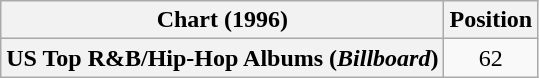<table class="wikitable plainrowheaders" style="text-align:center">
<tr>
<th scope="col">Chart (1996)</th>
<th scope="col">Position</th>
</tr>
<tr>
<th scope="row">US Top R&B/Hip-Hop Albums (<em>Billboard</em>)</th>
<td>62</td>
</tr>
</table>
